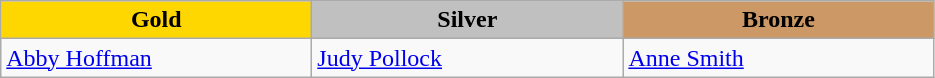<table class="wikitable">
<tr>
<th style="background-color:gold; width:200px;">Gold</th>
<th style="background-color:silver; width:200px;">Silver</th>
<th style="background-color:#cc9966; width:200px;">Bronze</th>
</tr>
<tr>
<td><a href='#'>Abby Hoffman</a><br><em></em></td>
<td><a href='#'>Judy Pollock</a><br><em></em></td>
<td><a href='#'>Anne Smith</a><br><em></em></td>
</tr>
</table>
